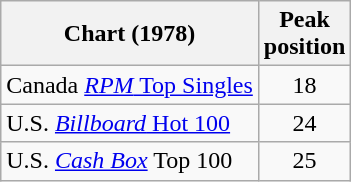<table class="wikitable">
<tr>
<th>Chart (1978)</th>
<th>Peak<br>position</th>
</tr>
<tr>
<td>Canada <a href='#'><em>RPM</em> Top Singles</a></td>
<td style="text-align:center;">18</td>
</tr>
<tr>
<td>U.S. <a href='#'><em>Billboard</em> Hot 100</a></td>
<td style="text-align:center;">24</td>
</tr>
<tr>
<td>U.S. <em><a href='#'>Cash Box</a></em> Top 100</td>
<td style="text-align:center;">25</td>
</tr>
</table>
